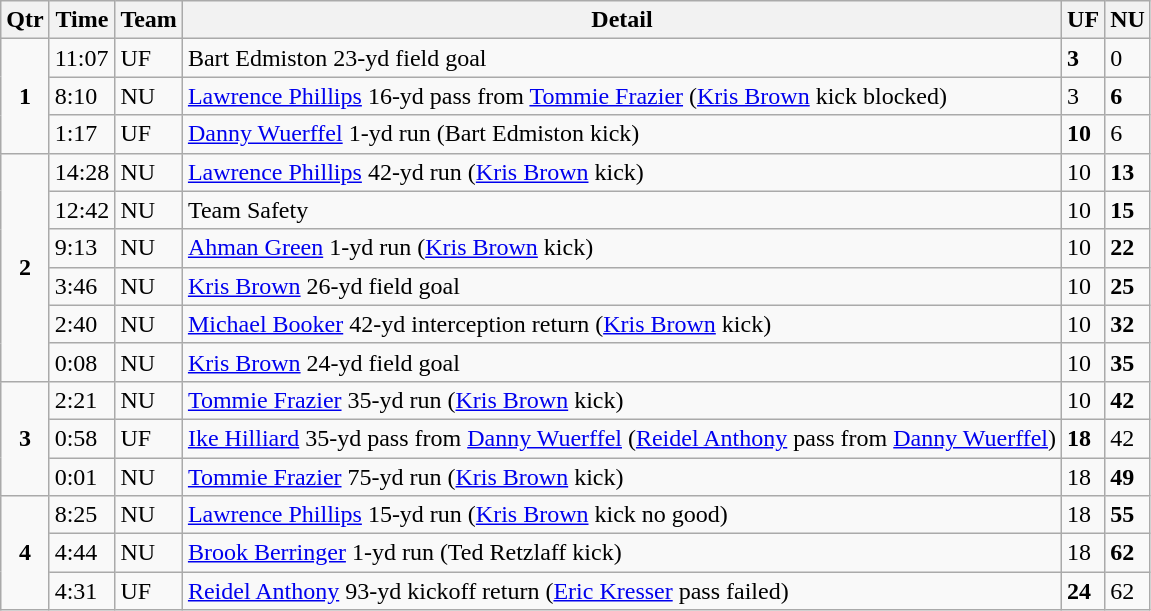<table class="wikitable">
<tr>
<th>Qtr</th>
<th>Time</th>
<th>Team</th>
<th>Detail</th>
<th>UF</th>
<th>NU</th>
</tr>
<tr>
<td align=center rowspan=3><strong>1</strong></td>
<td>11:07</td>
<td>UF</td>
<td>Bart Edmiston 23-yd field goal</td>
<td><strong>3</strong></td>
<td>0</td>
</tr>
<tr>
<td>8:10</td>
<td>NU</td>
<td><a href='#'>Lawrence Phillips</a> 16-yd pass from <a href='#'>Tommie Frazier</a> (<a href='#'>Kris Brown</a> kick blocked)</td>
<td>3</td>
<td><strong>6</strong></td>
</tr>
<tr>
<td>1:17</td>
<td>UF</td>
<td><a href='#'>Danny Wuerffel</a> 1-yd run (Bart Edmiston kick)</td>
<td><strong>10</strong></td>
<td>6</td>
</tr>
<tr>
<td align=center rowspan=6><strong>2</strong></td>
<td>14:28</td>
<td>NU</td>
<td><a href='#'>Lawrence Phillips</a> 42-yd run (<a href='#'>Kris Brown</a> kick)</td>
<td>10</td>
<td><strong>13</strong></td>
</tr>
<tr>
<td>12:42</td>
<td>NU</td>
<td>Team Safety</td>
<td>10</td>
<td><strong>15</strong></td>
</tr>
<tr>
<td>9:13</td>
<td>NU</td>
<td><a href='#'>Ahman Green</a> 1-yd run (<a href='#'>Kris Brown</a> kick)</td>
<td>10</td>
<td><strong>22</strong></td>
</tr>
<tr>
<td>3:46</td>
<td>NU</td>
<td><a href='#'>Kris Brown</a> 26-yd field goal</td>
<td>10</td>
<td><strong>25</strong></td>
</tr>
<tr>
<td>2:40</td>
<td>NU</td>
<td><a href='#'>Michael Booker</a> 42-yd interception return (<a href='#'>Kris Brown</a> kick)</td>
<td>10</td>
<td><strong>32</strong></td>
</tr>
<tr>
<td>0:08</td>
<td>NU</td>
<td><a href='#'>Kris Brown</a> 24-yd field goal</td>
<td>10</td>
<td><strong>35</strong></td>
</tr>
<tr>
<td align=center rowspan=3><strong>3</strong></td>
<td>2:21</td>
<td>NU</td>
<td><a href='#'>Tommie Frazier</a> 35-yd run (<a href='#'>Kris Brown</a> kick)</td>
<td>10</td>
<td><strong>42</strong></td>
</tr>
<tr>
<td>0:58</td>
<td>UF</td>
<td><a href='#'>Ike Hilliard</a> 35-yd pass from <a href='#'>Danny Wuerffel</a> (<a href='#'>Reidel Anthony</a> pass from <a href='#'>Danny Wuerffel</a>)</td>
<td><strong>18</strong></td>
<td>42</td>
</tr>
<tr>
<td>0:01</td>
<td>NU</td>
<td><a href='#'>Tommie Frazier</a> 75-yd run (<a href='#'>Kris Brown</a> kick)</td>
<td>18</td>
<td><strong>49</strong></td>
</tr>
<tr>
<td align=center rowspan=3><strong>4</strong></td>
<td>8:25</td>
<td>NU</td>
<td><a href='#'>Lawrence Phillips</a> 15-yd run (<a href='#'>Kris Brown</a> kick no good)</td>
<td>18</td>
<td><strong>55</strong></td>
</tr>
<tr>
<td>4:44</td>
<td>NU</td>
<td><a href='#'>Brook Berringer</a> 1-yd run (Ted Retzlaff kick)</td>
<td>18</td>
<td><strong>62</strong></td>
</tr>
<tr>
<td>4:31</td>
<td>UF</td>
<td><a href='#'>Reidel Anthony</a> 93-yd kickoff return (<a href='#'>Eric Kresser</a> pass failed)</td>
<td><strong>24</strong></td>
<td>62</td>
</tr>
</table>
